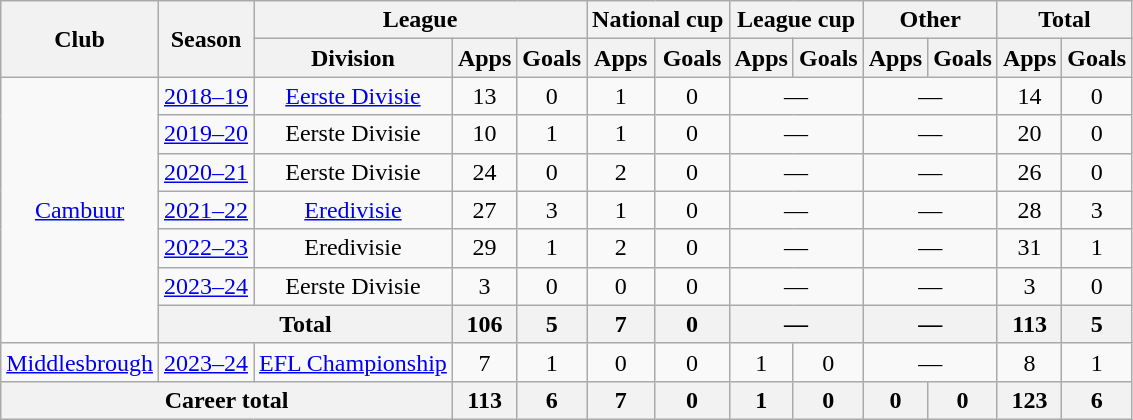<table class="wikitable" style="text-align:center">
<tr>
<th rowspan="2">Club</th>
<th rowspan="2">Season</th>
<th colspan="3">League</th>
<th colspan="2">National cup</th>
<th colspan="2">League cup</th>
<th colspan="2">Other</th>
<th colspan="2">Total</th>
</tr>
<tr>
<th>Division</th>
<th>Apps</th>
<th>Goals</th>
<th>Apps</th>
<th>Goals</th>
<th>Apps</th>
<th>Goals</th>
<th>Apps</th>
<th>Goals</th>
<th>Apps</th>
<th>Goals</th>
</tr>
<tr>
<td rowspan="7"><a href='#'>Cambuur</a></td>
<td><a href='#'>2018–19</a></td>
<td><a href='#'>Eerste Divisie</a></td>
<td>13</td>
<td>0</td>
<td>1</td>
<td>0</td>
<td colspan="2">—</td>
<td colspan="2">—</td>
<td>14</td>
<td>0</td>
</tr>
<tr>
<td><a href='#'>2019–20</a></td>
<td>Eerste Divisie</td>
<td>10</td>
<td>1</td>
<td>1</td>
<td>0</td>
<td colspan="2">—</td>
<td colspan="2">—</td>
<td>20</td>
<td>0</td>
</tr>
<tr>
<td><a href='#'>2020–21</a></td>
<td>Eerste Divisie</td>
<td>24</td>
<td>0</td>
<td>2</td>
<td>0</td>
<td colspan="2">—</td>
<td colspan="2">—</td>
<td>26</td>
<td>0</td>
</tr>
<tr>
<td><a href='#'>2021–22</a></td>
<td><a href='#'>Eredivisie</a></td>
<td>27</td>
<td>3</td>
<td>1</td>
<td>0</td>
<td colspan="2">—</td>
<td colspan="2">—</td>
<td>28</td>
<td>3</td>
</tr>
<tr>
<td><a href='#'>2022–23</a></td>
<td>Eredivisie</td>
<td>29</td>
<td>1</td>
<td>2</td>
<td>0</td>
<td colspan="2">—</td>
<td colspan="2">—</td>
<td>31</td>
<td>1</td>
</tr>
<tr>
<td><a href='#'>2023–24</a></td>
<td>Eerste Divisie</td>
<td>3</td>
<td>0</td>
<td>0</td>
<td>0</td>
<td colspan="2">—</td>
<td colspan="2">—</td>
<td>3</td>
<td>0</td>
</tr>
<tr>
<th colspan="2">Total</th>
<th>106</th>
<th>5</th>
<th>7</th>
<th>0</th>
<th colspan="2">—</th>
<th colspan="2">—</th>
<th>113</th>
<th>5</th>
</tr>
<tr>
<td><a href='#'>Middlesbrough</a></td>
<td><a href='#'>2023–24</a></td>
<td><a href='#'>EFL Championship</a></td>
<td>7</td>
<td>1</td>
<td>0</td>
<td>0</td>
<td>1</td>
<td>0</td>
<td colspan="2">—</td>
<td>8</td>
<td>1</td>
</tr>
<tr>
<th colspan="3">Career total</th>
<th>113</th>
<th>6</th>
<th>7</th>
<th>0</th>
<th>1</th>
<th>0</th>
<th>0</th>
<th>0</th>
<th>123</th>
<th>6</th>
</tr>
</table>
